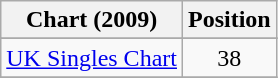<table class="wikitable sortable plainrowheaders" style="text-align:center">
<tr>
<th>Chart (2009)</th>
<th>Position</th>
</tr>
<tr>
</tr>
<tr>
<td><a href='#'>UK Singles Chart</a></td>
<td style="text-align:center;">38</td>
</tr>
<tr>
</tr>
</table>
